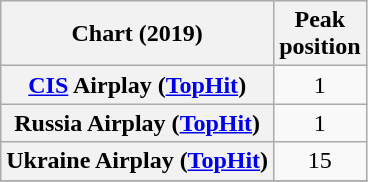<table class="wikitable sortable plainrowheaders" style="text-align:center">
<tr>
<th scope="col">Chart (2019)</th>
<th scope="col">Peak<br>position</th>
</tr>
<tr>
<th scope="row"><a href='#'>CIS</a> Airplay (<a href='#'>TopHit</a>)</th>
<td>1</td>
</tr>
<tr>
<th scope="row">Russia Airplay (<a href='#'>TopHit</a>)</th>
<td>1</td>
</tr>
<tr>
<th scope="row">Ukraine Airplay (<a href='#'>TopHit</a>)</th>
<td>15</td>
</tr>
<tr>
</tr>
</table>
